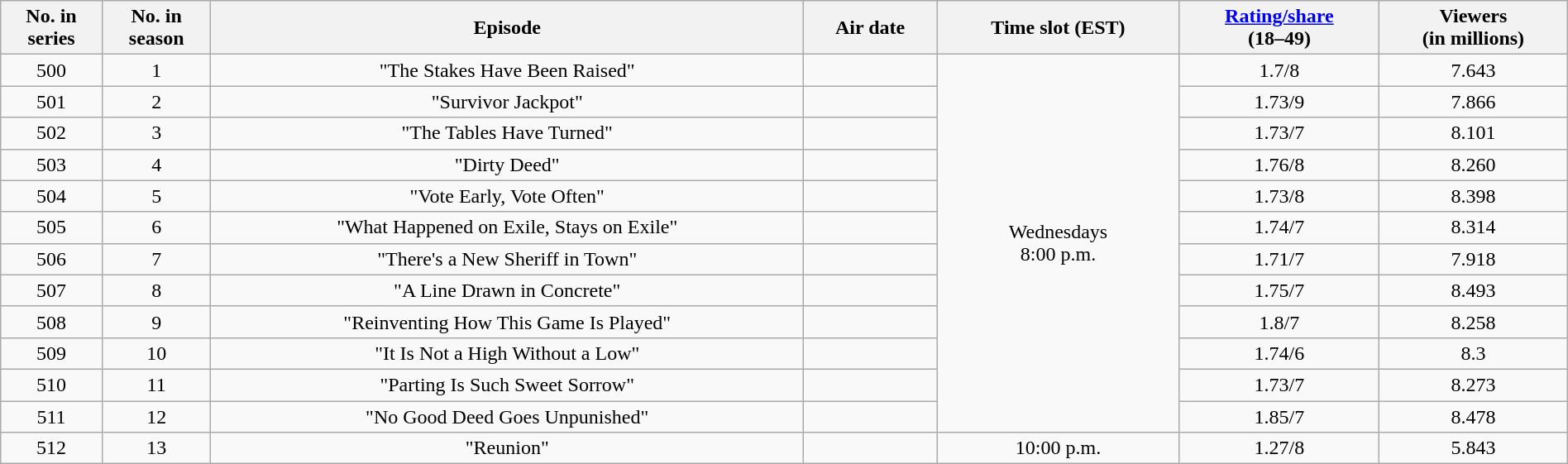<table class="wikitable plainrowheaders" style="text-align:center; width: 100%;">
<tr>
<th scope="col">No. in<br>series</th>
<th scope="col">No. in<br>season</th>
<th scope="col">Episode</th>
<th scope="col">Air date</th>
<th scope="col">Time slot (EST)</th>
<th scope="col"><a href='#'>Rating/share</a><br>(18–49) </th>
<th scope="col">Viewers<br>(in millions)</th>
</tr>
<tr>
<td scope="row">500</td>
<td>1</td>
<td>"The Stakes Have Been Raised"</td>
<td></td>
<td rowspan="12">Wednesdays<br>8:00 p.m.</td>
<td>1.7/8</td>
<td>7.643</td>
</tr>
<tr>
<td scope="row">501</td>
<td>2</td>
<td>"Survivor Jackpot"</td>
<td></td>
<td>1.73/9</td>
<td>7.866</td>
</tr>
<tr>
<td scope="row">502</td>
<td>3</td>
<td>"The Tables Have Turned"</td>
<td></td>
<td>1.73/7</td>
<td>8.101</td>
</tr>
<tr>
<td scope="row">503</td>
<td>4</td>
<td>"Dirty Deed"</td>
<td></td>
<td>1.76/8</td>
<td>8.260</td>
</tr>
<tr>
<td scope="row">504</td>
<td>5</td>
<td>"Vote Early, Vote Often"</td>
<td></td>
<td>1.73/8</td>
<td>8.398</td>
</tr>
<tr>
<td scope="row">505</td>
<td>6</td>
<td>"What Happened on Exile, Stays on Exile"</td>
<td></td>
<td>1.74/7</td>
<td>8.314</td>
</tr>
<tr>
<td scope="row">506</td>
<td>7</td>
<td>"There's a New Sheriff in Town"</td>
<td></td>
<td>1.71/7</td>
<td>7.918</td>
</tr>
<tr>
<td scope="row">507</td>
<td>8</td>
<td>"A Line Drawn in Concrete"</td>
<td></td>
<td>1.75/7</td>
<td>8.493</td>
</tr>
<tr>
<td scope="row">508</td>
<td>9</td>
<td>"Reinventing How This Game Is Played"</td>
<td></td>
<td>1.8/7</td>
<td>8.258</td>
</tr>
<tr>
<td scope="row">509</td>
<td>10</td>
<td>"It Is Not a High Without a Low"</td>
<td></td>
<td>1.74/6</td>
<td>8.3</td>
</tr>
<tr>
<td scope="row">510</td>
<td>11</td>
<td>"Parting Is Such Sweet Sorrow"</td>
<td></td>
<td>1.73/7</td>
<td>8.273</td>
</tr>
<tr>
<td scope="row">511</td>
<td>12</td>
<td>"No Good Deed Goes Unpunished"</td>
<td></td>
<td>1.85/7</td>
<td>8.478</td>
</tr>
<tr>
<td scope="row">512</td>
<td>13</td>
<td>"Reunion"</td>
<td></td>
<td>10:00 p.m.</td>
<td>1.27/8</td>
<td>5.843</td>
</tr>
</table>
